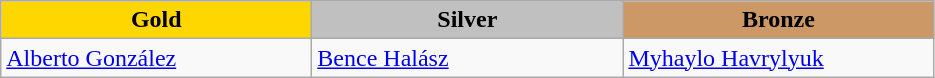<table class="wikitable" style="text-align:left">
<tr align="center">
<td width=200 bgcolor=gold><strong>Gold</strong></td>
<td width=200 bgcolor=silver><strong>Silver</strong></td>
<td width=200 bgcolor=CC9966><strong>Bronze</strong></td>
</tr>
<tr>
<td><a href='#'>Alberto González</a><br></td>
<td><a href='#'>Bence Halász</a><br></td>
<td><a href='#'>Myhaylo Havrylyuk</a><br></td>
</tr>
</table>
